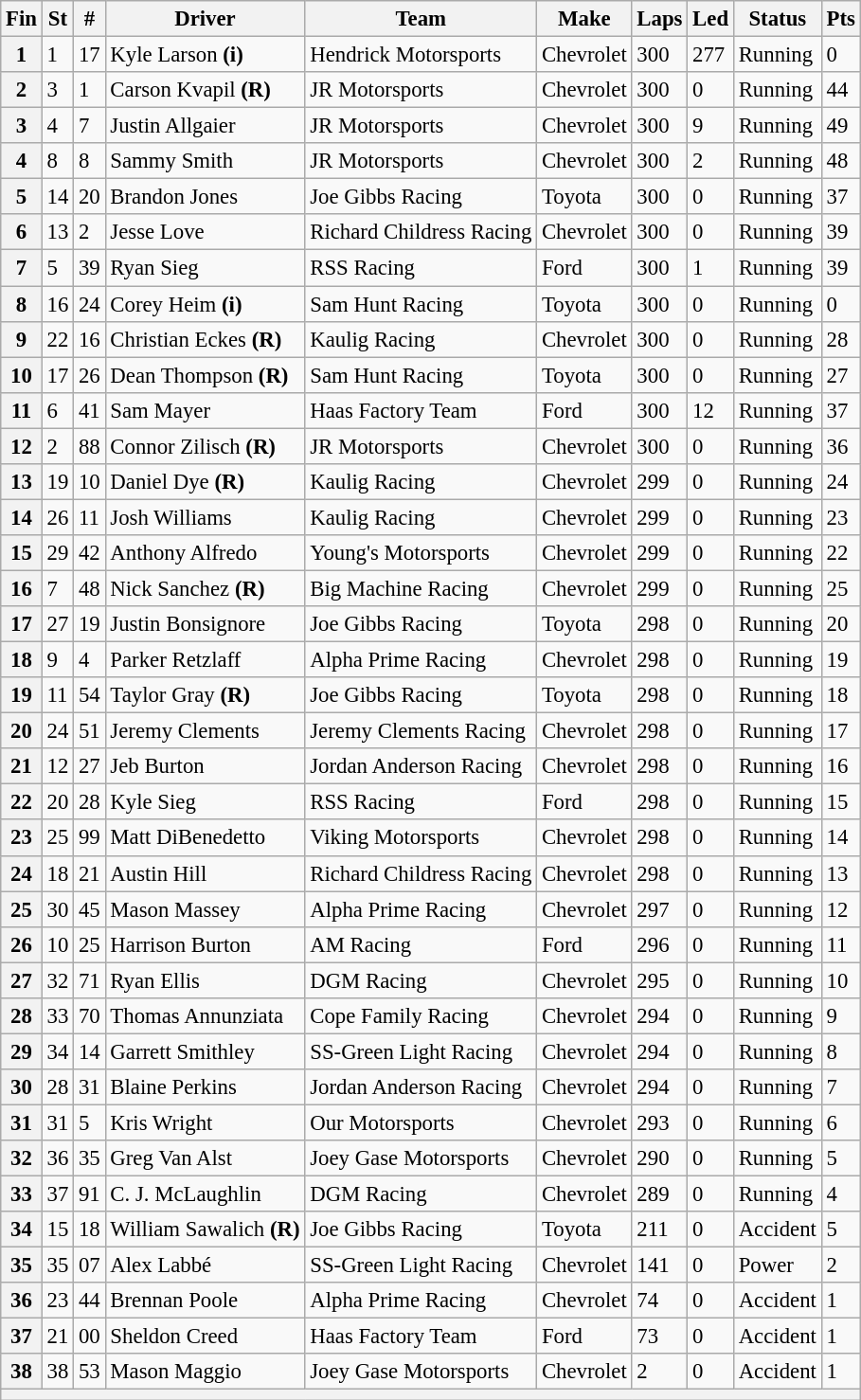<table class="wikitable" style="font-size:95%">
<tr>
<th>Fin</th>
<th>St</th>
<th>#</th>
<th>Driver</th>
<th>Team</th>
<th>Make</th>
<th>Laps</th>
<th>Led</th>
<th>Status</th>
<th>Pts</th>
</tr>
<tr>
<th>1</th>
<td>1</td>
<td>17</td>
<td>Kyle Larson <strong>(i)</strong></td>
<td>Hendrick Motorsports</td>
<td>Chevrolet</td>
<td>300</td>
<td>277</td>
<td>Running</td>
<td>0</td>
</tr>
<tr>
<th>2</th>
<td>3</td>
<td>1</td>
<td>Carson Kvapil <strong>(R)</strong></td>
<td>JR Motorsports</td>
<td>Chevrolet</td>
<td>300</td>
<td>0</td>
<td>Running</td>
<td>44</td>
</tr>
<tr>
<th>3</th>
<td>4</td>
<td>7</td>
<td>Justin Allgaier</td>
<td>JR Motorsports</td>
<td>Chevrolet</td>
<td>300</td>
<td>9</td>
<td>Running</td>
<td>49</td>
</tr>
<tr>
<th>4</th>
<td>8</td>
<td>8</td>
<td>Sammy Smith</td>
<td>JR Motorsports</td>
<td>Chevrolet</td>
<td>300</td>
<td>2</td>
<td>Running</td>
<td>48</td>
</tr>
<tr>
<th>5</th>
<td>14</td>
<td>20</td>
<td>Brandon Jones</td>
<td>Joe Gibbs Racing</td>
<td>Toyota</td>
<td>300</td>
<td>0</td>
<td>Running</td>
<td>37</td>
</tr>
<tr>
<th>6</th>
<td>13</td>
<td>2</td>
<td>Jesse Love</td>
<td>Richard Childress Racing</td>
<td>Chevrolet</td>
<td>300</td>
<td>0</td>
<td>Running</td>
<td>39</td>
</tr>
<tr>
<th>7</th>
<td>5</td>
<td>39</td>
<td>Ryan Sieg</td>
<td>RSS Racing</td>
<td>Ford</td>
<td>300</td>
<td>1</td>
<td>Running</td>
<td>39</td>
</tr>
<tr>
<th>8</th>
<td>16</td>
<td>24</td>
<td>Corey Heim <strong>(i)</strong></td>
<td>Sam Hunt Racing</td>
<td>Toyota</td>
<td>300</td>
<td>0</td>
<td>Running</td>
<td>0</td>
</tr>
<tr>
<th>9</th>
<td>22</td>
<td>16</td>
<td>Christian Eckes <strong>(R)</strong></td>
<td>Kaulig Racing</td>
<td>Chevrolet</td>
<td>300</td>
<td>0</td>
<td>Running</td>
<td>28</td>
</tr>
<tr>
<th>10</th>
<td>17</td>
<td>26</td>
<td>Dean Thompson <strong>(R)</strong></td>
<td>Sam Hunt Racing</td>
<td>Toyota</td>
<td>300</td>
<td>0</td>
<td>Running</td>
<td>27</td>
</tr>
<tr>
<th>11</th>
<td>6</td>
<td>41</td>
<td>Sam Mayer</td>
<td>Haas Factory Team</td>
<td>Ford</td>
<td>300</td>
<td>12</td>
<td>Running</td>
<td>37</td>
</tr>
<tr>
<th>12</th>
<td>2</td>
<td>88</td>
<td>Connor Zilisch <strong>(R)</strong></td>
<td>JR Motorsports</td>
<td>Chevrolet</td>
<td>300</td>
<td>0</td>
<td>Running</td>
<td>36</td>
</tr>
<tr>
<th>13</th>
<td>19</td>
<td>10</td>
<td>Daniel Dye <strong>(R)</strong></td>
<td>Kaulig Racing</td>
<td>Chevrolet</td>
<td>299</td>
<td>0</td>
<td>Running</td>
<td>24</td>
</tr>
<tr>
<th>14</th>
<td>26</td>
<td>11</td>
<td>Josh Williams</td>
<td>Kaulig Racing</td>
<td>Chevrolet</td>
<td>299</td>
<td>0</td>
<td>Running</td>
<td>23</td>
</tr>
<tr>
<th>15</th>
<td>29</td>
<td>42</td>
<td>Anthony Alfredo</td>
<td>Young's Motorsports</td>
<td>Chevrolet</td>
<td>299</td>
<td>0</td>
<td>Running</td>
<td>22</td>
</tr>
<tr>
<th>16</th>
<td>7</td>
<td>48</td>
<td>Nick Sanchez <strong>(R)</strong></td>
<td>Big Machine Racing</td>
<td>Chevrolet</td>
<td>299</td>
<td>0</td>
<td>Running</td>
<td>25</td>
</tr>
<tr>
<th>17</th>
<td>27</td>
<td>19</td>
<td>Justin Bonsignore</td>
<td>Joe Gibbs Racing</td>
<td>Toyota</td>
<td>298</td>
<td>0</td>
<td>Running</td>
<td>20</td>
</tr>
<tr>
<th>18</th>
<td>9</td>
<td>4</td>
<td>Parker Retzlaff</td>
<td>Alpha Prime Racing</td>
<td>Chevrolet</td>
<td>298</td>
<td>0</td>
<td>Running</td>
<td>19</td>
</tr>
<tr>
<th>19</th>
<td>11</td>
<td>54</td>
<td>Taylor Gray <strong>(R)</strong></td>
<td>Joe Gibbs Racing</td>
<td>Toyota</td>
<td>298</td>
<td>0</td>
<td>Running</td>
<td>18</td>
</tr>
<tr>
<th>20</th>
<td>24</td>
<td>51</td>
<td>Jeremy Clements</td>
<td>Jeremy Clements Racing</td>
<td>Chevrolet</td>
<td>298</td>
<td>0</td>
<td>Running</td>
<td>17</td>
</tr>
<tr>
<th>21</th>
<td>12</td>
<td>27</td>
<td>Jeb Burton</td>
<td>Jordan Anderson Racing</td>
<td>Chevrolet</td>
<td>298</td>
<td>0</td>
<td>Running</td>
<td>16</td>
</tr>
<tr>
<th>22</th>
<td>20</td>
<td>28</td>
<td>Kyle Sieg</td>
<td>RSS Racing</td>
<td>Ford</td>
<td>298</td>
<td>0</td>
<td>Running</td>
<td>15</td>
</tr>
<tr>
<th>23</th>
<td>25</td>
<td>99</td>
<td>Matt DiBenedetto</td>
<td>Viking Motorsports</td>
<td>Chevrolet</td>
<td>298</td>
<td>0</td>
<td>Running</td>
<td>14</td>
</tr>
<tr>
<th>24</th>
<td>18</td>
<td>21</td>
<td>Austin Hill</td>
<td>Richard Childress Racing</td>
<td>Chevrolet</td>
<td>298</td>
<td>0</td>
<td>Running</td>
<td>13</td>
</tr>
<tr>
<th>25</th>
<td>30</td>
<td>45</td>
<td>Mason Massey</td>
<td>Alpha Prime Racing</td>
<td>Chevrolet</td>
<td>297</td>
<td>0</td>
<td>Running</td>
<td>12</td>
</tr>
<tr>
<th>26</th>
<td>10</td>
<td>25</td>
<td>Harrison Burton</td>
<td>AM Racing</td>
<td>Ford</td>
<td>296</td>
<td>0</td>
<td>Running</td>
<td>11</td>
</tr>
<tr>
<th>27</th>
<td>32</td>
<td>71</td>
<td>Ryan Ellis</td>
<td>DGM Racing</td>
<td>Chevrolet</td>
<td>295</td>
<td>0</td>
<td>Running</td>
<td>10</td>
</tr>
<tr>
<th>28</th>
<td>33</td>
<td>70</td>
<td>Thomas Annunziata</td>
<td>Cope Family Racing</td>
<td>Chevrolet</td>
<td>294</td>
<td>0</td>
<td>Running</td>
<td>9</td>
</tr>
<tr>
<th>29</th>
<td>34</td>
<td>14</td>
<td>Garrett Smithley</td>
<td>SS-Green Light Racing</td>
<td>Chevrolet</td>
<td>294</td>
<td>0</td>
<td>Running</td>
<td>8</td>
</tr>
<tr>
<th>30</th>
<td>28</td>
<td>31</td>
<td>Blaine Perkins</td>
<td>Jordan Anderson Racing</td>
<td>Chevrolet</td>
<td>294</td>
<td>0</td>
<td>Running</td>
<td>7</td>
</tr>
<tr>
<th>31</th>
<td>31</td>
<td>5</td>
<td>Kris Wright</td>
<td>Our Motorsports</td>
<td>Chevrolet</td>
<td>293</td>
<td>0</td>
<td>Running</td>
<td>6</td>
</tr>
<tr>
<th>32</th>
<td>36</td>
<td>35</td>
<td>Greg Van Alst</td>
<td>Joey Gase Motorsports</td>
<td>Chevrolet</td>
<td>290</td>
<td>0</td>
<td>Running</td>
<td>5</td>
</tr>
<tr>
<th>33</th>
<td>37</td>
<td>91</td>
<td>C. J. McLaughlin</td>
<td>DGM Racing</td>
<td>Chevrolet</td>
<td>289</td>
<td>0</td>
<td>Running</td>
<td>4</td>
</tr>
<tr>
<th>34</th>
<td>15</td>
<td>18</td>
<td>William Sawalich <strong>(R)</strong></td>
<td>Joe Gibbs Racing</td>
<td>Toyota</td>
<td>211</td>
<td>0</td>
<td>Accident</td>
<td>5</td>
</tr>
<tr>
<th>35</th>
<td>35</td>
<td>07</td>
<td>Alex Labbé</td>
<td>SS-Green Light Racing</td>
<td>Chevrolet</td>
<td>141</td>
<td>0</td>
<td>Power</td>
<td>2</td>
</tr>
<tr>
<th>36</th>
<td>23</td>
<td>44</td>
<td>Brennan Poole</td>
<td>Alpha Prime Racing</td>
<td>Chevrolet</td>
<td>74</td>
<td>0</td>
<td>Accident</td>
<td>1</td>
</tr>
<tr>
<th>37</th>
<td>21</td>
<td>00</td>
<td>Sheldon Creed</td>
<td>Haas Factory Team</td>
<td>Ford</td>
<td>73</td>
<td>0</td>
<td>Accident</td>
<td>1</td>
</tr>
<tr>
<th>38</th>
<td>38</td>
<td>53</td>
<td>Mason Maggio</td>
<td>Joey Gase Motorsports</td>
<td>Chevrolet</td>
<td>2</td>
<td>0</td>
<td>Accident</td>
<td>1</td>
</tr>
<tr>
<th colspan="10"></th>
</tr>
</table>
